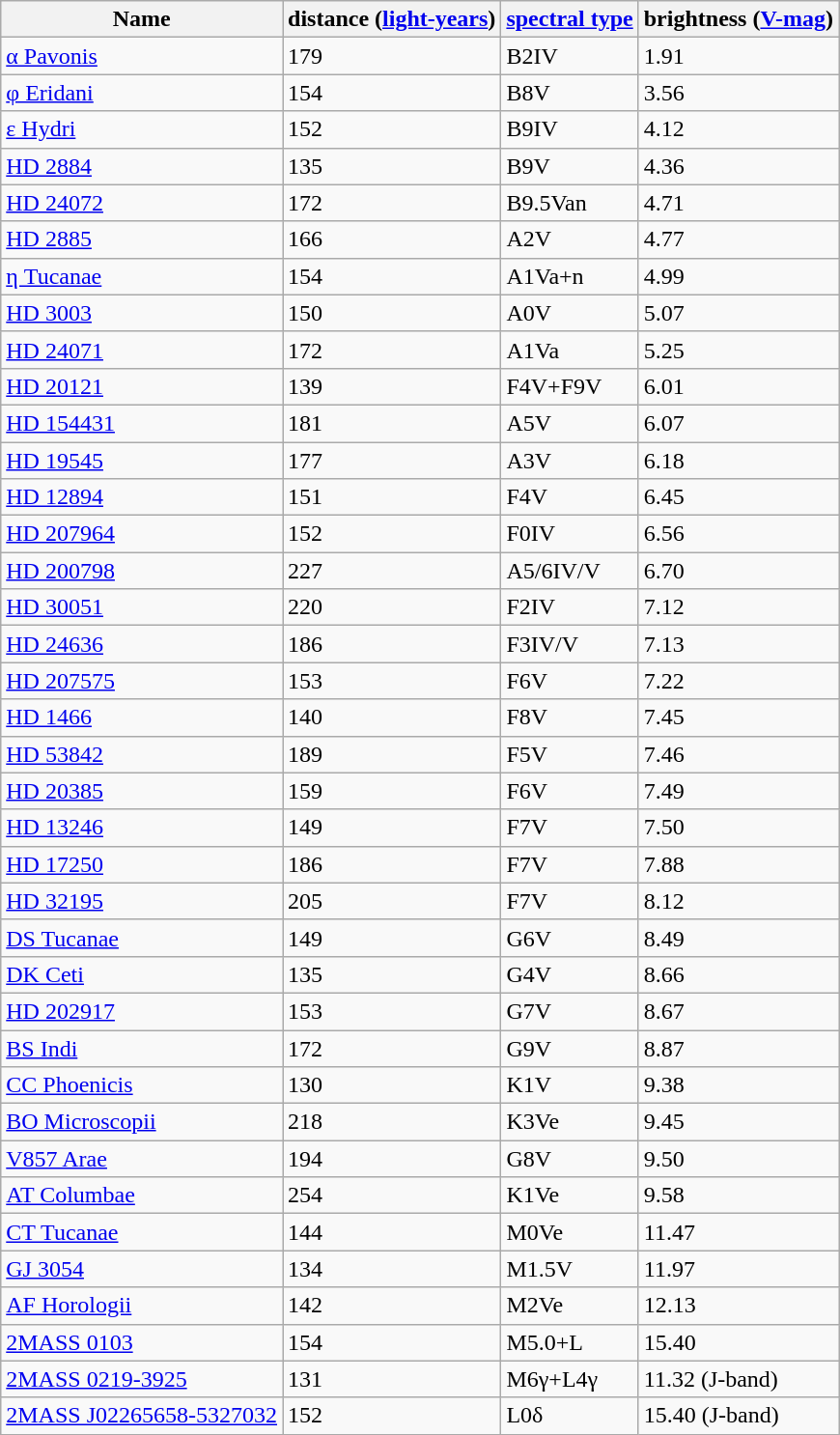<table class="wikitable">
<tr>
<th>Name</th>
<th>distance (<a href='#'>light-years</a>)</th>
<th><a href='#'>spectral type</a></th>
<th>brightness (<a href='#'>V-mag</a>)</th>
</tr>
<tr>
<td><a href='#'>α Pavonis</a></td>
<td>179</td>
<td>B2IV</td>
<td>1.91</td>
</tr>
<tr>
<td><a href='#'>φ Eridani</a></td>
<td>154</td>
<td>B8V</td>
<td>3.56</td>
</tr>
<tr>
<td><a href='#'>ε Hydri</a></td>
<td>152</td>
<td>B9IV</td>
<td>4.12</td>
</tr>
<tr>
<td><a href='#'>HD 2884</a></td>
<td>135</td>
<td>B9V</td>
<td>4.36</td>
</tr>
<tr>
<td><a href='#'>HD 24072</a></td>
<td>172</td>
<td>B9.5Van</td>
<td>4.71</td>
</tr>
<tr>
<td><a href='#'>HD 2885</a></td>
<td>166</td>
<td>A2V</td>
<td>4.77</td>
</tr>
<tr>
<td><a href='#'>η Tucanae</a></td>
<td>154</td>
<td>A1Va+n</td>
<td>4.99</td>
</tr>
<tr>
<td><a href='#'>HD 3003</a></td>
<td>150</td>
<td>A0V</td>
<td>5.07</td>
</tr>
<tr>
<td><a href='#'>HD 24071</a></td>
<td>172</td>
<td>A1Va</td>
<td>5.25</td>
</tr>
<tr>
<td><a href='#'>HD 20121</a></td>
<td>139</td>
<td>F4V+F9V</td>
<td>6.01</td>
</tr>
<tr>
<td><a href='#'>HD 154431</a></td>
<td>181</td>
<td>A5V</td>
<td>6.07</td>
</tr>
<tr>
<td><a href='#'>HD 19545</a></td>
<td>177</td>
<td>A3V</td>
<td>6.18</td>
</tr>
<tr>
<td><a href='#'>HD 12894</a></td>
<td>151</td>
<td>F4V</td>
<td>6.45</td>
</tr>
<tr>
<td><a href='#'>HD 207964</a></td>
<td>152</td>
<td>F0IV</td>
<td>6.56</td>
</tr>
<tr>
<td><a href='#'>HD 200798</a></td>
<td>227</td>
<td>A5/6IV/V</td>
<td>6.70</td>
</tr>
<tr>
<td><a href='#'>HD 30051</a></td>
<td>220</td>
<td>F2IV</td>
<td>7.12</td>
</tr>
<tr>
<td><a href='#'>HD 24636</a></td>
<td>186</td>
<td>F3IV/V</td>
<td>7.13</td>
</tr>
<tr>
<td><a href='#'>HD 207575</a></td>
<td>153</td>
<td>F6V</td>
<td>7.22</td>
</tr>
<tr>
<td><a href='#'>HD 1466</a></td>
<td>140</td>
<td>F8V</td>
<td>7.45</td>
</tr>
<tr>
<td><a href='#'>HD 53842</a></td>
<td>189</td>
<td>F5V</td>
<td>7.46</td>
</tr>
<tr>
<td><a href='#'>HD 20385</a></td>
<td>159</td>
<td>F6V</td>
<td>7.49</td>
</tr>
<tr>
<td><a href='#'>HD 13246</a></td>
<td>149</td>
<td>F7V</td>
<td>7.50</td>
</tr>
<tr>
<td><a href='#'>HD 17250</a></td>
<td>186</td>
<td>F7V</td>
<td>7.88</td>
</tr>
<tr>
<td><a href='#'>HD 32195</a></td>
<td>205</td>
<td>F7V</td>
<td>8.12</td>
</tr>
<tr>
<td><a href='#'>DS Tucanae</a></td>
<td>149</td>
<td>G6V</td>
<td>8.49</td>
</tr>
<tr>
<td><a href='#'>DK Ceti</a></td>
<td>135</td>
<td>G4V</td>
<td>8.66</td>
</tr>
<tr>
<td><a href='#'>HD 202917</a></td>
<td>153</td>
<td>G7V</td>
<td>8.67</td>
</tr>
<tr>
<td><a href='#'>BS Indi</a></td>
<td>172</td>
<td>G9V</td>
<td>8.87</td>
</tr>
<tr>
<td><a href='#'>CC Phoenicis</a></td>
<td>130</td>
<td>K1V</td>
<td>9.38</td>
</tr>
<tr>
<td><a href='#'>BO Microscopii</a></td>
<td>218</td>
<td>K3Ve</td>
<td>9.45</td>
</tr>
<tr>
<td><a href='#'>V857 Arae</a></td>
<td>194</td>
<td>G8V</td>
<td>9.50</td>
</tr>
<tr>
<td><a href='#'>AT Columbae</a></td>
<td>254</td>
<td>K1Ve</td>
<td>9.58</td>
</tr>
<tr>
<td><a href='#'>CT Tucanae</a></td>
<td>144</td>
<td>M0Ve</td>
<td>11.47</td>
</tr>
<tr>
<td><a href='#'>GJ 3054</a></td>
<td>134</td>
<td>M1.5V</td>
<td>11.97</td>
</tr>
<tr>
<td><a href='#'>AF Horologii</a></td>
<td>142</td>
<td>M2Ve</td>
<td>12.13</td>
</tr>
<tr>
<td><a href='#'>2MASS 0103</a></td>
<td>154</td>
<td>M5.0+L</td>
<td>15.40</td>
</tr>
<tr>
<td><a href='#'>2MASS 0219-3925</a></td>
<td>131</td>
<td>M6γ+L4γ</td>
<td>11.32 (J-band)</td>
</tr>
<tr>
<td><a href='#'>2MASS J02265658-5327032</a></td>
<td>152</td>
<td>L0δ</td>
<td>15.40 (J-band)</td>
</tr>
</table>
